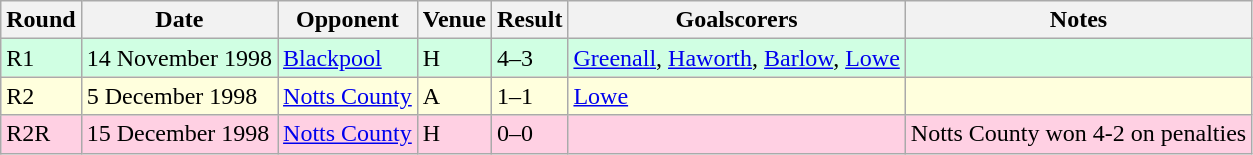<table class="wikitable">
<tr>
<th>Round</th>
<th>Date</th>
<th>Opponent</th>
<th>Venue</th>
<th>Result</th>
<th>Goalscorers</th>
<th>Notes</th>
</tr>
<tr style="background-color: #d0ffe3;">
<td>R1</td>
<td>14 November 1998</td>
<td><a href='#'>Blackpool</a></td>
<td>H</td>
<td>4–3</td>
<td><a href='#'>Greenall</a>, <a href='#'>Haworth</a>, <a href='#'>Barlow</a>, <a href='#'>Lowe</a></td>
<td></td>
</tr>
<tr style="background-color: #ffffdd;">
<td>R2</td>
<td>5 December 1998</td>
<td><a href='#'>Notts County</a></td>
<td>A</td>
<td>1–1</td>
<td><a href='#'>Lowe</a></td>
<td></td>
</tr>
<tr style="background-color: #ffd0e3;">
<td>R2R</td>
<td>15 December 1998</td>
<td><a href='#'>Notts County</a></td>
<td>H</td>
<td>0–0</td>
<td></td>
<td>Notts County won 4-2 on penalties</td>
</tr>
</table>
